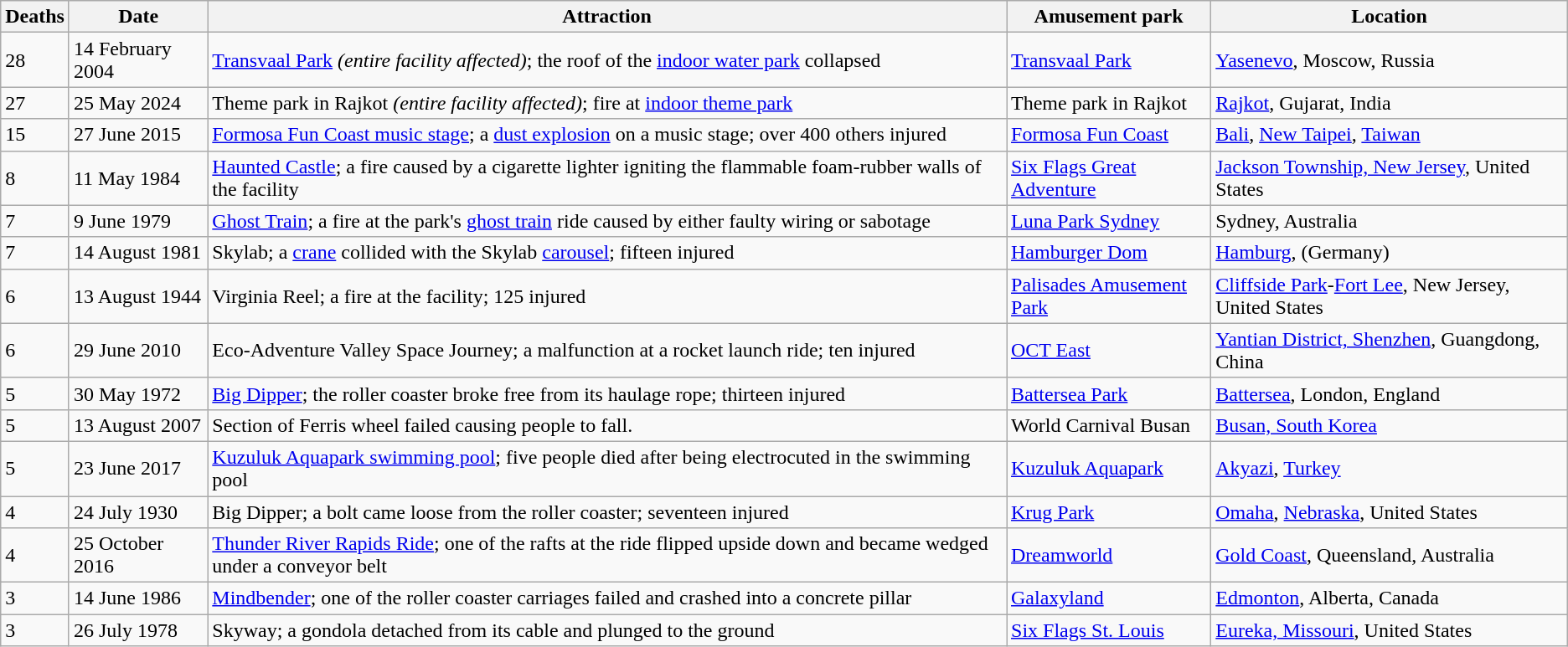<table class="wikitable sortable">
<tr>
<th>Deaths</th>
<th>Date</th>
<th>Attraction</th>
<th>Amusement park</th>
<th>Location</th>
</tr>
<tr>
<td>28</td>
<td>14 February 2004</td>
<td><a href='#'>Transvaal Park</a> <em>(entire facility affected)</em>; the roof of the <a href='#'>indoor water park</a> collapsed</td>
<td><a href='#'>Transvaal Park</a></td>
<td data-sort-value="EURU"><a href='#'>Yasenevo</a>, Moscow, Russia</td>
</tr>
<tr>
<td>27</td>
<td>25 May 2024</td>
<td>Theme park in Rajkot <em>(entire facility affected)</em>; fire at <a href='#'>indoor theme park</a></td>
<td>Theme park in Rajkot</td>
<td data-sort-value="AP"><a href='#'>Rajkot</a>, Gujarat, India</td>
</tr>
<tr>
<td>15</td>
<td>27 June 2015</td>
<td><a href='#'>Formosa Fun Coast music stage</a>; a <a href='#'>dust explosion</a> on a music stage; over 400 others injured</td>
<td><a href='#'>Formosa Fun Coast</a></td>
<td data-sort-value="ASTW"><a href='#'>Bali</a>, <a href='#'>New Taipei</a>, <a href='#'>Taiwan</a></td>
</tr>
<tr>
<td>8</td>
<td>11 May 1984</td>
<td><a href='#'>Haunted Castle</a>; a fire caused by a cigarette lighter igniting the flammable foam-rubber walls of the facility</td>
<td><a href='#'>Six Flags Great Adventure</a></td>
<td data-sort-value="NAUSNJ"><a href='#'>Jackson Township, New Jersey</a>, United States</td>
</tr>
<tr>
<td>7</td>
<td>9 June 1979</td>
<td><a href='#'>Ghost Train</a>; a fire at the park's <a href='#'>ghost train</a> ride caused by either faulty wiring or sabotage</td>
<td><a href='#'>Luna Park Sydney</a></td>
<td data-sort-value="OCAU">Sydney, Australia</td>
</tr>
<tr>
<td>7</td>
<td>14 August 1981</td>
<td>Skylab; a <a href='#'>crane</a> collided with the Skylab <a href='#'>carousel</a>; fifteen injured</td>
<td><a href='#'>Hamburger Dom</a></td>
<td data-sort-value="EUDE"><a href='#'>Hamburg</a>, (Germany)</td>
</tr>
<tr>
<td>6</td>
<td>13 August 1944</td>
<td>Virginia Reel; a fire at the facility; 125 injured</td>
<td><a href='#'>Palisades Amusement Park</a></td>
<td data-sort-value="NAUSNJ"><a href='#'>Cliffside Park</a>-<a href='#'>Fort Lee</a>, New Jersey, United States</td>
</tr>
<tr>
<td>6</td>
<td>29 June 2010</td>
<td>Eco-Adventure Valley Space Journey; a malfunction at a rocket launch ride; ten injured</td>
<td><a href='#'>OCT East</a></td>
<td data-sort-value="ASCN"><a href='#'>Yantian District, Shenzhen</a>, Guangdong, China</td>
</tr>
<tr>
<td>5</td>
<td>30 May 1972</td>
<td><a href='#'>Big Dipper</a>; the roller coaster broke free from its haulage rope; thirteen injured</td>
<td><a href='#'>Battersea Park</a></td>
<td data-sort-value="EUGBEN"><a href='#'>Battersea</a>, London, England</td>
</tr>
<tr>
<td>5</td>
<td>13 August 2007</td>
<td>Section of Ferris wheel failed causing people to fall.</td>
<td>World Carnival Busan</td>
<td data-sort-value="NAUSNJ"><a href='#'>Busan, South Korea</a></td>
</tr>
<tr>
<td>5</td>
<td>23 June 2017</td>
<td><a href='#'>Kuzuluk Aquapark swimming pool</a>; five people died after being electrocuted in the swimming pool</td>
<td><a href='#'>Kuzuluk Aquapark</a></td>
<td data-sort-value="ASTR"><a href='#'>Akyazi</a>, <a href='#'>Turkey</a></td>
</tr>
<tr>
<td>4</td>
<td>24 July 1930</td>
<td>Big Dipper; a bolt came loose from the roller coaster; seventeen injured</td>
<td><a href='#'>Krug Park</a></td>
<td data-sort-value="NAUS"><a href='#'>Omaha</a>, <a href='#'>Nebraska</a>, United States</td>
</tr>
<tr>
<td>4</td>
<td>25 October 2016</td>
<td><a href='#'>Thunder River Rapids Ride</a>; one of the rafts at the ride flipped upside down and became wedged under a conveyor belt</td>
<td><a href='#'>Dreamworld</a></td>
<td data-sort-value="OCAU"><a href='#'>Gold Coast</a>, Queensland, Australia</td>
</tr>
<tr>
<td>3</td>
<td>14 June 1986</td>
<td><a href='#'>Mindbender</a>; one of the roller coaster carriages failed and crashed into a concrete pillar</td>
<td><a href='#'>Galaxyland</a></td>
<td data-sort-value="NACA"><a href='#'>Edmonton</a>, Alberta, Canada</td>
</tr>
<tr>
<td>3</td>
<td>26 July 1978</td>
<td>Skyway; a gondola detached from its cable and plunged to the ground</td>
<td><a href='#'>Six Flags St. Louis</a></td>
<td data-sort-value="NAUS"><a href='#'>Eureka, Missouri</a>, United States</td>
</tr>
</table>
